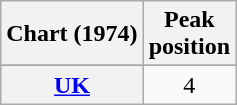<table class="wikitable plainrowheaders">
<tr>
<th scope="col">Chart (1974)</th>
<th scope="col">Peak<br>position</th>
</tr>
<tr>
</tr>
<tr>
<th scope="row"><a href='#'>UK</a></th>
<td style="text-align:center;">4</td>
</tr>
</table>
